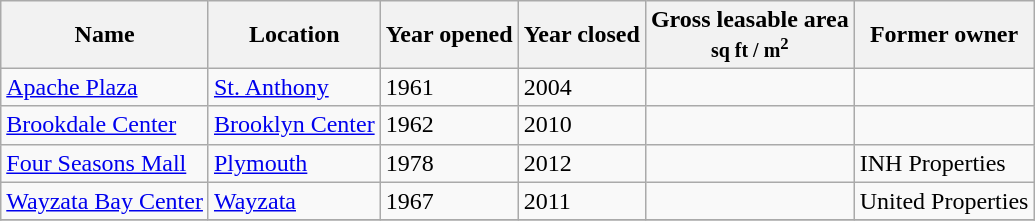<table class="wikitable sortable">
<tr>
<th>Name</th>
<th>Location</th>
<th>Year opened</th>
<th>Year closed</th>
<th class="unsortable">Gross leasable area<br><small>sq ft / m<sup>2</sup></small></th>
<th>Former owner</th>
</tr>
<tr>
<td><a href='#'>Apache Plaza</a></td>
<td><a href='#'>St. Anthony</a></td>
<td>1961</td>
<td>2004</td>
<td></td>
<td></td>
</tr>
<tr>
<td><a href='#'>Brookdale Center</a></td>
<td><a href='#'>Brooklyn Center</a></td>
<td>1962</td>
<td>2010</td>
<td></td>
<td></td>
</tr>
<tr>
<td><a href='#'>Four Seasons Mall</a></td>
<td><a href='#'>Plymouth</a></td>
<td>1978</td>
<td>2012</td>
<td></td>
<td>INH Properties</td>
</tr>
<tr>
<td><a href='#'>Wayzata Bay Center</a></td>
<td><a href='#'>Wayzata</a></td>
<td>1967</td>
<td>2011</td>
<td></td>
<td>United Properties</td>
</tr>
<tr>
</tr>
</table>
